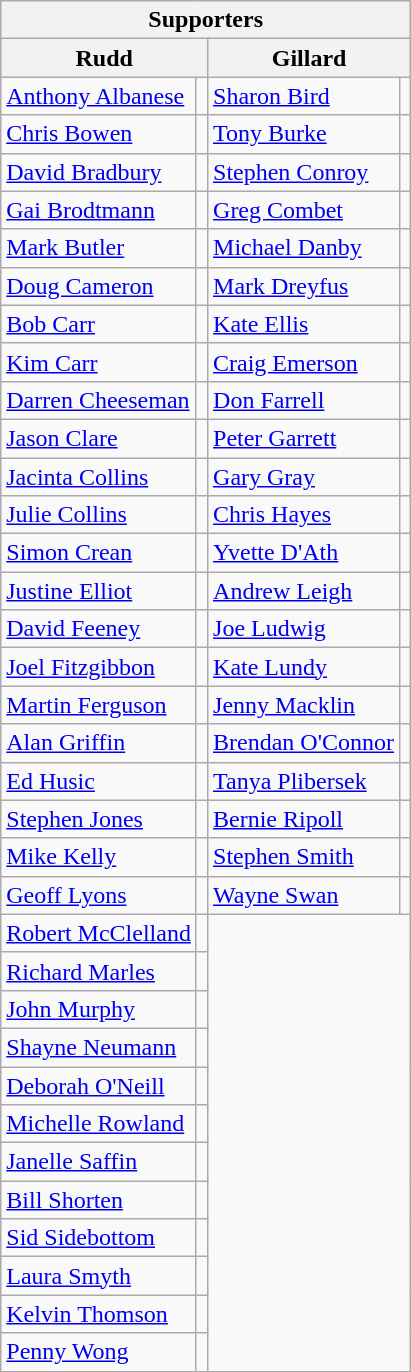<table class="wikitable">
<tr>
<th colspan=4>Supporters</th>
</tr>
<tr>
<th colspan=2>Rudd</th>
<th colspan=2>Gillard</th>
</tr>
<tr>
<td><a href='#'>Anthony Albanese</a></td>
<td></td>
<td><a href='#'>Sharon Bird</a></td>
<td></td>
</tr>
<tr>
<td><a href='#'>Chris Bowen</a></td>
<td></td>
<td><a href='#'>Tony Burke</a></td>
<td></td>
</tr>
<tr>
<td><a href='#'>David Bradbury</a></td>
<td></td>
<td><a href='#'>Stephen Conroy</a></td>
<td></td>
</tr>
<tr>
<td><a href='#'>Gai Brodtmann</a></td>
<td></td>
<td><a href='#'>Greg Combet</a></td>
<td></td>
</tr>
<tr>
<td><a href='#'>Mark Butler</a></td>
<td></td>
<td><a href='#'>Michael Danby</a></td>
<td></td>
</tr>
<tr>
<td><a href='#'>Doug Cameron</a></td>
<td></td>
<td><a href='#'>Mark Dreyfus</a></td>
<td></td>
</tr>
<tr>
<td><a href='#'>Bob Carr</a></td>
<td></td>
<td><a href='#'>Kate Ellis</a></td>
<td></td>
</tr>
<tr>
<td><a href='#'>Kim Carr</a></td>
<td></td>
<td><a href='#'>Craig Emerson</a></td>
<td></td>
</tr>
<tr>
<td><a href='#'>Darren Cheeseman</a></td>
<td></td>
<td><a href='#'>Don Farrell</a></td>
<td></td>
</tr>
<tr>
<td><a href='#'>Jason Clare</a></td>
<td></td>
<td><a href='#'>Peter Garrett</a></td>
<td></td>
</tr>
<tr>
<td><a href='#'>Jacinta Collins</a></td>
<td></td>
<td><a href='#'>Gary Gray</a></td>
<td></td>
</tr>
<tr>
<td><a href='#'>Julie Collins</a></td>
<td></td>
<td><a href='#'>Chris Hayes</a></td>
<td></td>
</tr>
<tr>
<td><a href='#'>Simon Crean</a></td>
<td></td>
<td><a href='#'>Yvette D'Ath</a></td>
<td></td>
</tr>
<tr>
<td><a href='#'>Justine Elliot</a></td>
<td></td>
<td><a href='#'>Andrew Leigh</a></td>
<td></td>
</tr>
<tr>
<td><a href='#'>David Feeney</a></td>
<td></td>
<td><a href='#'>Joe Ludwig</a></td>
<td></td>
</tr>
<tr>
<td><a href='#'>Joel Fitzgibbon</a></td>
<td></td>
<td><a href='#'>Kate Lundy</a></td>
<td></td>
</tr>
<tr>
<td><a href='#'>Martin Ferguson</a></td>
<td></td>
<td><a href='#'>Jenny Macklin</a></td>
<td></td>
</tr>
<tr>
<td><a href='#'>Alan Griffin</a></td>
<td></td>
<td><a href='#'>Brendan O'Connor</a></td>
<td></td>
</tr>
<tr>
<td><a href='#'>Ed Husic</a></td>
<td></td>
<td><a href='#'>Tanya Plibersek</a></td>
<td></td>
</tr>
<tr>
<td><a href='#'>Stephen Jones</a></td>
<td></td>
<td><a href='#'>Bernie Ripoll</a></td>
<td></td>
</tr>
<tr>
<td><a href='#'>Mike Kelly</a></td>
<td></td>
<td><a href='#'>Stephen Smith</a></td>
<td></td>
</tr>
<tr>
<td><a href='#'>Geoff Lyons</a></td>
<td></td>
<td><a href='#'>Wayne Swan</a></td>
<td></td>
</tr>
<tr>
<td><a href='#'>Robert McClelland</a></td>
<td></td>
</tr>
<tr>
<td><a href='#'>Richard Marles</a></td>
<td></td>
</tr>
<tr>
<td><a href='#'>John Murphy</a></td>
<td></td>
</tr>
<tr>
<td><a href='#'>Shayne Neumann</a></td>
<td></td>
</tr>
<tr>
<td><a href='#'>Deborah O'Neill</a></td>
<td></td>
</tr>
<tr>
<td><a href='#'>Michelle Rowland</a></td>
<td></td>
</tr>
<tr>
<td><a href='#'>Janelle Saffin</a></td>
<td></td>
</tr>
<tr>
<td><a href='#'>Bill Shorten</a></td>
<td></td>
</tr>
<tr>
<td><a href='#'>Sid Sidebottom</a></td>
<td></td>
</tr>
<tr>
<td><a href='#'>Laura Smyth</a></td>
<td></td>
</tr>
<tr>
<td><a href='#'>Kelvin Thomson</a></td>
<td></td>
</tr>
<tr>
<td><a href='#'>Penny Wong</a></td>
<td></td>
</tr>
</table>
